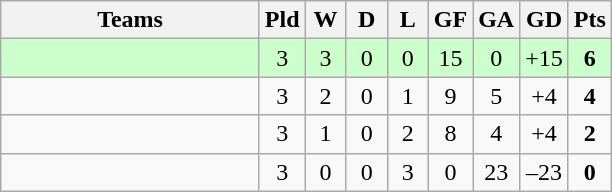<table class="wikitable" style="text-align: center;">
<tr>
<th width=165>Teams</th>
<th width=20>Pld</th>
<th width=20>W</th>
<th width=20>D</th>
<th width=20>L</th>
<th width=20>GF</th>
<th width=20>GA</th>
<th width=20>GD</th>
<th width=20>Pts</th>
</tr>
<tr align=center style="background:#ccffcc;">
<td style="text-align:left;"></td>
<td>3</td>
<td>3</td>
<td>0</td>
<td>0</td>
<td>15</td>
<td>0</td>
<td>+15</td>
<td><strong>6</strong></td>
</tr>
<tr align=center>
<td style="text-align:left;"></td>
<td>3</td>
<td>2</td>
<td>0</td>
<td>1</td>
<td>9</td>
<td>5</td>
<td>+4</td>
<td><strong>4</strong></td>
</tr>
<tr align=center>
<td style="text-align:left;"></td>
<td>3</td>
<td>1</td>
<td>0</td>
<td>2</td>
<td>8</td>
<td>4</td>
<td>+4</td>
<td><strong>2</strong></td>
</tr>
<tr align=center>
<td style="text-align:left;"></td>
<td>3</td>
<td>0</td>
<td>0</td>
<td>3</td>
<td>0</td>
<td>23</td>
<td>–23</td>
<td><strong>0</strong></td>
</tr>
</table>
